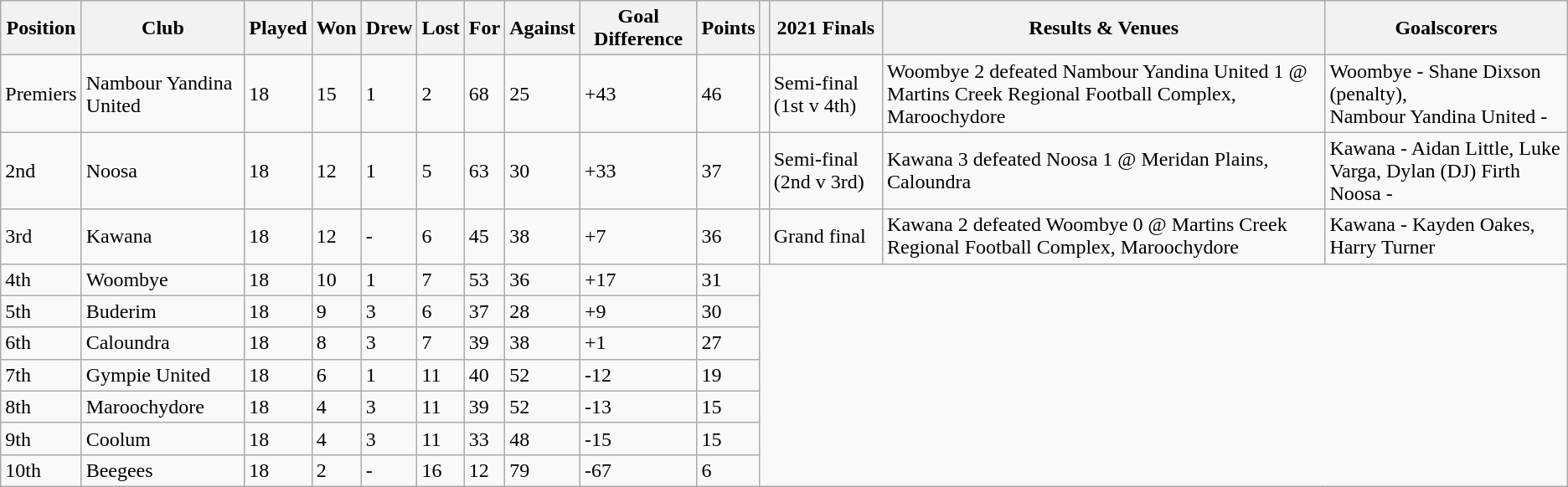<table class="wikitable">
<tr>
<th>Position</th>
<th>Club</th>
<th>Played</th>
<th>Won</th>
<th>Drew</th>
<th>Lost</th>
<th>For</th>
<th>Against</th>
<th>Goal Difference</th>
<th>Points</th>
<th></th>
<th>2021 Finals</th>
<th>Results & Venues</th>
<th>Goalscorers</th>
</tr>
<tr>
<td>Premiers</td>
<td>Nambour Yandina United</td>
<td>18</td>
<td>15</td>
<td>1</td>
<td>2</td>
<td>68</td>
<td>25</td>
<td>+43</td>
<td>46</td>
<td></td>
<td>Semi-final (1st v 4th)</td>
<td>Woombye 2 defeated Nambour Yandina United 1 @ Martins Creek Regional Football Complex, Maroochydore</td>
<td>Woombye - Shane Dixson (penalty),<br>Nambour Yandina United -</td>
</tr>
<tr>
<td>2nd</td>
<td>Noosa</td>
<td>18</td>
<td>12</td>
<td>1</td>
<td>5</td>
<td>63</td>
<td>30</td>
<td>+33</td>
<td>37</td>
<td></td>
<td>Semi-final (2nd v 3rd)</td>
<td>Kawana 3 defeated Noosa 1 @ Meridan Plains, Caloundra</td>
<td>Kawana - Aidan Little, Luke Varga, Dylan (DJ) Firth<br>Noosa -</td>
</tr>
<tr>
<td>3rd</td>
<td>Kawana</td>
<td>18</td>
<td>12</td>
<td>-</td>
<td>6</td>
<td>45</td>
<td>38</td>
<td>+7</td>
<td>36</td>
<td></td>
<td>Grand final</td>
<td>Kawana 2 defeated Woombye 0 @ Martins Creek Regional Football Complex, Maroochydore</td>
<td>Kawana - Kayden Oakes, Harry Turner</td>
</tr>
<tr>
<td>4th</td>
<td>Woombye</td>
<td>18</td>
<td>10</td>
<td>1</td>
<td>7</td>
<td>53</td>
<td>36</td>
<td>+17</td>
<td>31</td>
</tr>
<tr>
<td>5th</td>
<td>Buderim</td>
<td>18</td>
<td>9</td>
<td>3</td>
<td>6</td>
<td>37</td>
<td>28</td>
<td>+9</td>
<td>30</td>
</tr>
<tr>
<td>6th</td>
<td>Caloundra</td>
<td>18</td>
<td>8</td>
<td>3</td>
<td>7</td>
<td>39</td>
<td>38</td>
<td>+1</td>
<td>27</td>
</tr>
<tr>
<td>7th</td>
<td>Gympie United</td>
<td>18</td>
<td>6</td>
<td>1</td>
<td>11</td>
<td>40</td>
<td>52</td>
<td>-12</td>
<td>19</td>
</tr>
<tr>
<td>8th</td>
<td>Maroochydore</td>
<td>18</td>
<td>4</td>
<td>3</td>
<td>11</td>
<td>39</td>
<td>52</td>
<td>-13</td>
<td>15</td>
</tr>
<tr>
<td>9th</td>
<td>Coolum</td>
<td>18</td>
<td>4</td>
<td>3</td>
<td>11</td>
<td>33</td>
<td>48</td>
<td>-15</td>
<td>15</td>
</tr>
<tr>
<td>10th</td>
<td>Beegees</td>
<td>18</td>
<td>2</td>
<td>-</td>
<td>16</td>
<td>12</td>
<td>79</td>
<td>-67</td>
<td>6</td>
</tr>
</table>
